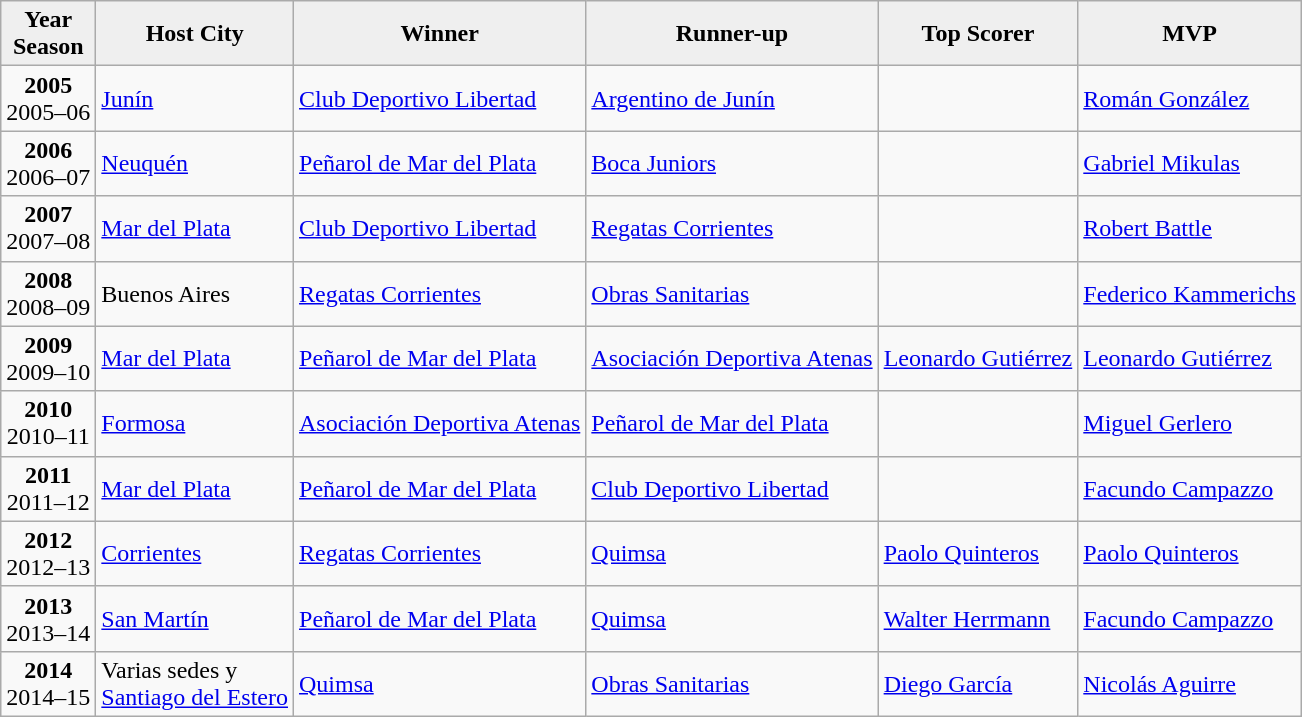<table class="wikitable">
<tr>
<th style="background:#efefef;">Year<br>Season</th>
<th style="background:#efefef;">Host City</th>
<th style="background:#efefef;">Winner</th>
<th style="background:#efefef;">Runner-up</th>
<th style="background:#efefef;">Top Scorer</th>
<th style="background:#efefef;">MVP</th>
</tr>
<tr>
<td style="text-align:center;"><strong>2005</strong><br>2005–06</td>
<td><a href='#'>Junín</a></td>
<td><a href='#'>Club Deportivo Libertad</a></td>
<td><a href='#'>Argentino de Junín</a></td>
<td></td>
<td><a href='#'>Román González</a></td>
</tr>
<tr>
<td style="text-align:center;"><strong>2006</strong><br>2006–07</td>
<td><a href='#'>Neuquén</a></td>
<td><a href='#'>Peñarol de Mar del Plata</a></td>
<td><a href='#'>Boca Juniors</a></td>
<td></td>
<td><a href='#'>Gabriel Mikulas</a></td>
</tr>
<tr>
<td style="text-align:center;"><strong>2007</strong><br>2007–08</td>
<td><a href='#'>Mar del Plata</a></td>
<td><a href='#'>Club Deportivo Libertad</a></td>
<td><a href='#'>Regatas Corrientes</a></td>
<td></td>
<td><a href='#'>Robert Battle</a></td>
</tr>
<tr>
<td style="text-align:center;"><strong>2008</strong><br>2008–09</td>
<td>Buenos Aires</td>
<td><a href='#'>Regatas Corrientes</a></td>
<td><a href='#'>Obras Sanitarias</a></td>
<td></td>
<td><a href='#'>Federico Kammerichs</a></td>
</tr>
<tr>
<td style="text-align:center;"><strong>2009</strong><br>2009–10</td>
<td><a href='#'>Mar del Plata</a></td>
<td><a href='#'>Peñarol de Mar del Plata</a></td>
<td><a href='#'>Asociación Deportiva Atenas</a></td>
<td><a href='#'>Leonardo Gutiérrez</a></td>
<td><a href='#'>Leonardo Gutiérrez</a></td>
</tr>
<tr>
<td style="text-align:center;"><strong>2010</strong><br>2010–11</td>
<td><a href='#'>Formosa</a></td>
<td><a href='#'>Asociación Deportiva Atenas</a></td>
<td><a href='#'>Peñarol de Mar del Plata</a></td>
<td></td>
<td><a href='#'>Miguel Gerlero</a></td>
</tr>
<tr>
<td style="text-align:center;"><strong>2011</strong><br>2011–12</td>
<td><a href='#'>Mar del Plata</a></td>
<td><a href='#'>Peñarol de Mar del Plata</a></td>
<td><a href='#'>Club Deportivo Libertad</a></td>
<td></td>
<td><a href='#'>Facundo Campazzo</a></td>
</tr>
<tr>
<td style="text-align:center;"><strong>2012</strong><br>2012–13</td>
<td><a href='#'>Corrientes</a></td>
<td><a href='#'>Regatas Corrientes</a></td>
<td><a href='#'>Quimsa</a></td>
<td><a href='#'>Paolo Quinteros</a></td>
<td><a href='#'>Paolo Quinteros</a></td>
</tr>
<tr>
<td style="text-align:center;"><strong>2013</strong><br>2013–14</td>
<td><a href='#'>San Martín</a></td>
<td><a href='#'>Peñarol de Mar del Plata</a></td>
<td><a href='#'>Quimsa</a></td>
<td><a href='#'>Walter Herrmann</a></td>
<td><a href='#'>Facundo Campazzo</a></td>
</tr>
<tr>
<td style="text-align:center;"><strong>2014</strong><br>2014–15</td>
<td>Varias sedes y<br><a href='#'>Santiago del Estero</a></td>
<td><a href='#'>Quimsa</a></td>
<td><a href='#'>Obras Sanitarias</a></td>
<td><a href='#'>Diego García</a></td>
<td><a href='#'>Nicolás Aguirre</a></td>
</tr>
</table>
